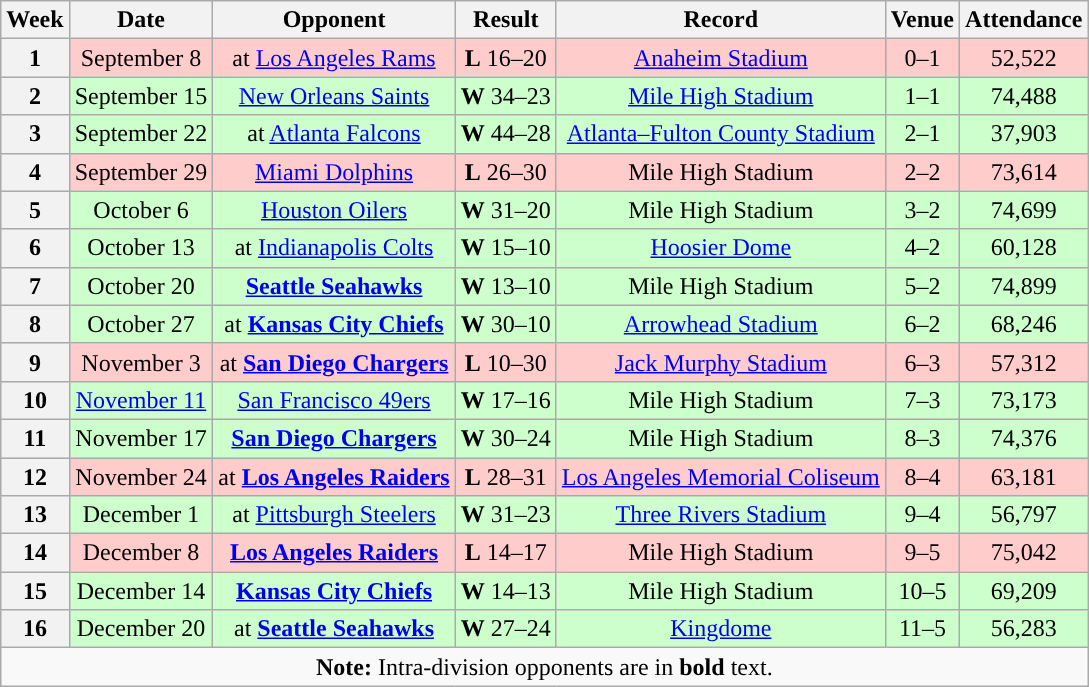<table class="wikitable" style="text-align:center">
<tr>
<th>Week</th>
<th>Date</th>
<th>Opponent</th>
<th>Result</th>
<th>Record</th>
<th>Venue</th>
<th>Attendance</th>
</tr>
<tr style="background:#fcc">
<th>1</th>
<td>September 8</td>
<td>at <a href='#'>Los Angeles Rams</a></td>
<td><strong>L</strong> 16–20</td>
<td><a href='#'>Anaheim Stadium</a></td>
<td>0–1</td>
<td>52,522</td>
</tr>
<tr style="background:#cfc">
<th>2</th>
<td>September 15</td>
<td><a href='#'>New Orleans Saints</a></td>
<td><strong>W</strong> 34–23</td>
<td><a href='#'>Mile High Stadium</a></td>
<td>1–1</td>
<td>74,488</td>
</tr>
<tr style="background:#cfc">
<th>3</th>
<td>September 22</td>
<td>at <a href='#'>Atlanta Falcons</a></td>
<td><strong>W</strong> 44–28</td>
<td><a href='#'>Atlanta–Fulton County Stadium</a></td>
<td>2–1</td>
<td>37,903</td>
</tr>
<tr style="background:#fcc">
<th>4</th>
<td>September 29</td>
<td><a href='#'>Miami Dolphins</a></td>
<td><strong>L</strong> 26–30</td>
<td>Mile High Stadium</td>
<td>2–2</td>
<td>73,614</td>
</tr>
<tr style="background:#cfc">
<th>5</th>
<td>October 6</td>
<td><a href='#'>Houston Oilers</a></td>
<td><strong>W</strong> 31–20</td>
<td>Mile High Stadium</td>
<td>3–2</td>
<td>74,699</td>
</tr>
<tr style="background:#cfc">
<th>6</th>
<td>October 13</td>
<td>at <a href='#'>Indianapolis Colts</a></td>
<td><strong>W</strong> 15–10</td>
<td><a href='#'>Hoosier Dome</a></td>
<td>4–2</td>
<td>60,128</td>
</tr>
<tr style="background:#cfc">
<th>7</th>
<td>October 20</td>
<td><strong><a href='#'>Seattle Seahawks</a></strong></td>
<td><strong>W</strong> 13–10 </td>
<td>Mile High Stadium</td>
<td>5–2</td>
<td>74,899</td>
</tr>
<tr style="background:#cfc">
<th>8</th>
<td>October 27</td>
<td>at <strong><a href='#'>Kansas City Chiefs</a></strong></td>
<td><strong>W</strong> 30–10</td>
<td><a href='#'>Arrowhead Stadium</a></td>
<td>6–2</td>
<td>68,246</td>
</tr>
<tr style="background:#fcc">
<th>9</th>
<td>November 3</td>
<td>at <strong><a href='#'>San Diego Chargers</a></strong></td>
<td><strong>L</strong> 10–30</td>
<td><a href='#'>Jack Murphy Stadium</a></td>
<td>6–3</td>
<td>57,312</td>
</tr>
<tr style="background:#cfc">
<th>10</th>
<td><a href='#'>November 11</a></td>
<td><a href='#'>San Francisco 49ers</a></td>
<td><strong>W</strong> 17–16</td>
<td>Mile High Stadium</td>
<td>7–3</td>
<td>73,173</td>
</tr>
<tr style="background:#cfc">
<th>11</th>
<td>November 17</td>
<td><strong><a href='#'>San Diego Chargers</a></strong></td>
<td><strong>W</strong> 30–24 </td>
<td>Mile High Stadium</td>
<td>8–3</td>
<td>74,376</td>
</tr>
<tr style="background:#fcc">
<th>12</th>
<td>November 24</td>
<td>at <strong><a href='#'>Los Angeles Raiders</a></strong></td>
<td><strong>L</strong> 28–31 </td>
<td><a href='#'>Los Angeles Memorial Coliseum</a></td>
<td>8–4</td>
<td>63,181</td>
</tr>
<tr style="background:#cfc">
<th>13</th>
<td>December 1</td>
<td>at <a href='#'>Pittsburgh Steelers</a></td>
<td><strong>W</strong> 31–23</td>
<td><a href='#'>Three Rivers Stadium</a></td>
<td>9–4</td>
<td>56,797</td>
</tr>
<tr style="background:#fcc">
<th>14</th>
<td>December 8</td>
<td><strong><a href='#'>Los Angeles Raiders</a></strong></td>
<td><strong>L</strong> 14–17 </td>
<td>Mile High Stadium</td>
<td>9–5</td>
<td>75,042</td>
</tr>
<tr style="background:#cfc">
<th>15</th>
<td>December 14</td>
<td><strong><a href='#'>Kansas City Chiefs</a></strong></td>
<td><strong>W</strong> 14–13</td>
<td>Mile High Stadium</td>
<td>10–5</td>
<td>69,209</td>
</tr>
<tr style="background:#cfc">
<th>16</th>
<td>December 20</td>
<td>at <strong><a href='#'>Seattle Seahawks</a></strong></td>
<td><strong>W</strong> 27–24</td>
<td><a href='#'>Kingdome</a></td>
<td>11–5</td>
<td>56,283</td>
</tr>
<tr>
<td colspan="8"><strong>Note:</strong> Intra-division opponents are in <strong>bold</strong> text.</td>
</tr>
</table>
